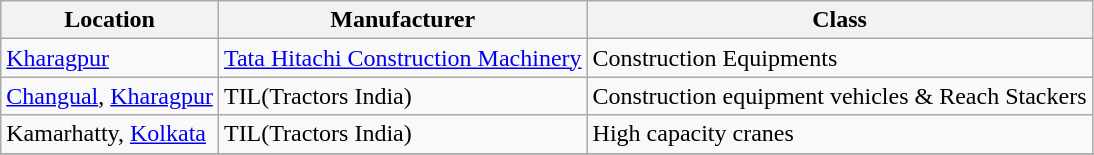<table class="wikitable sortable" border="1">
<tr>
<th>Location</th>
<th>Manufacturer</th>
<th>Class</th>
</tr>
<tr>
<td><a href='#'>Kharagpur</a></td>
<td><a href='#'>Tata Hitachi Construction Machinery</a></td>
<td>Construction Equipments</td>
</tr>
<tr>
<td><a href='#'>Changual</a>, <a href='#'>Kharagpur</a></td>
<td>TIL(Tractors India)</td>
<td>Construction equipment vehicles & Reach Stackers</td>
</tr>
<tr>
<td>Kamarhatty, <a href='#'>Kolkata</a></td>
<td>TIL(Tractors India)</td>
<td>High capacity cranes</td>
</tr>
<tr>
</tr>
</table>
